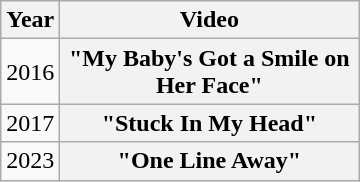<table class="wikitable plainrowheaders">
<tr>
<th>Year</th>
<th style="width:12em;">Video</th>
</tr>
<tr>
<td>2016</td>
<th scope="row">"My Baby's Got a Smile on Her Face"</th>
</tr>
<tr>
<td>2017</td>
<th scope="row">"Stuck In My Head"</th>
</tr>
<tr>
<td>2023</td>
<th scope="row">"One Line Away"</th>
</tr>
</table>
